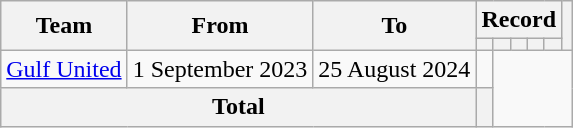<table class="wikitable" style="text-align: center">
<tr>
<th rowspan="2">Team</th>
<th rowspan="2">From</th>
<th rowspan="2">To</th>
<th colspan="5">Record</th>
<th rowspan="2"></th>
</tr>
<tr>
<th></th>
<th></th>
<th></th>
<th></th>
<th></th>
</tr>
<tr>
<td align="left"><a href='#'>Gulf United</a></td>
<td align="left">1 September 2023</td>
<td align="left">25 August 2024<br></td>
<td></td>
</tr>
<tr>
<th colspan="3">Total<br></th>
<th></th>
</tr>
</table>
